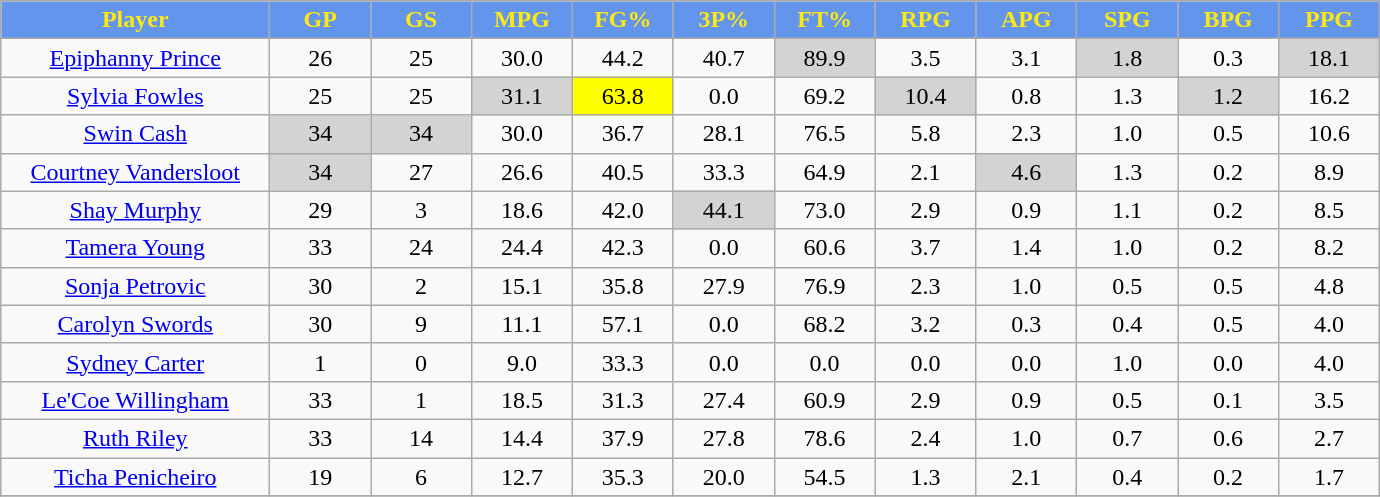<table class="wikitable sortable" style="text-align:center;">
<tr>
<th style="background:#6495ED;color:#FDE910;" width="16%">Player</th>
<th style="background:#6495ED;color:#FDE910;" width="6%">GP</th>
<th style="background:#6495ED;color:#FDE910;" width="6%">GS</th>
<th style="background:#6495ED;color:#FDE910;" width="6%">MPG</th>
<th style="background:#6495ED;color:#FDE910;" width="6%">FG%</th>
<th style="background:#6495ED;color:#FDE910;" width="6%">3P%</th>
<th style="background:#6495ED;color:#FDE910;" width="6%">FT%</th>
<th style="background:#6495ED;color:#FDE910;" width="6%">RPG</th>
<th style="background:#6495ED;color:#FDE910;" width="6%">APG</th>
<th style="background:#6495ED;color:#FDE910;" width="6%">SPG</th>
<th style="background:#6495ED;color:#FDE910;" width="6%">BPG</th>
<th style="background:#6495ED;color:#FDE910;" width="6%">PPG</th>
</tr>
<tr>
<td><a href='#'>Epiphanny Prince</a></td>
<td>26</td>
<td>25</td>
<td>30.0</td>
<td>44.2</td>
<td>40.7</td>
<td style="background:#D3D3D3;">89.9</td>
<td>3.5</td>
<td>3.1</td>
<td style="background:#D3D3D3;">1.8</td>
<td>0.3</td>
<td style="background:#D3D3D3;">18.1</td>
</tr>
<tr>
<td><a href='#'>Sylvia Fowles</a></td>
<td>25</td>
<td>25</td>
<td style="background:#D3D3D3;">31.1</td>
<td style="background:yellow;">63.8</td>
<td>0.0</td>
<td>69.2</td>
<td style="background:#D3D3D3;">10.4</td>
<td>0.8</td>
<td>1.3</td>
<td style="background:#D3D3D3;">1.2</td>
<td>16.2</td>
</tr>
<tr>
<td><a href='#'>Swin Cash</a></td>
<td style="background:#D3D3D3;">34</td>
<td style="background:#D3D3D3;">34</td>
<td>30.0</td>
<td>36.7</td>
<td>28.1</td>
<td>76.5</td>
<td>5.8</td>
<td>2.3</td>
<td>1.0</td>
<td>0.5</td>
<td>10.6</td>
</tr>
<tr>
<td><a href='#'>Courtney Vandersloot</a></td>
<td style="background:#D3D3D3;">34</td>
<td>27</td>
<td>26.6</td>
<td>40.5</td>
<td>33.3</td>
<td>64.9</td>
<td>2.1</td>
<td style="background:#D3D3D3;">4.6</td>
<td>1.3</td>
<td>0.2</td>
<td>8.9</td>
</tr>
<tr>
<td><a href='#'>Shay Murphy</a></td>
<td>29</td>
<td>3</td>
<td>18.6</td>
<td>42.0</td>
<td style="background:#D3D3D3;">44.1</td>
<td>73.0</td>
<td>2.9</td>
<td>0.9</td>
<td>1.1</td>
<td>0.2</td>
<td>8.5</td>
</tr>
<tr>
<td><a href='#'>Tamera Young</a></td>
<td>33</td>
<td>24</td>
<td>24.4</td>
<td>42.3</td>
<td>0.0</td>
<td>60.6</td>
<td>3.7</td>
<td>1.4</td>
<td>1.0</td>
<td>0.2</td>
<td>8.2</td>
</tr>
<tr>
<td><a href='#'>Sonja Petrovic</a></td>
<td>30</td>
<td>2</td>
<td>15.1</td>
<td>35.8</td>
<td>27.9</td>
<td>76.9</td>
<td>2.3</td>
<td>1.0</td>
<td>0.5</td>
<td>0.5</td>
<td>4.8</td>
</tr>
<tr>
<td><a href='#'>Carolyn Swords</a></td>
<td>30</td>
<td>9</td>
<td>11.1</td>
<td>57.1</td>
<td>0.0</td>
<td>68.2</td>
<td>3.2</td>
<td>0.3</td>
<td>0.4</td>
<td>0.5</td>
<td>4.0</td>
</tr>
<tr>
<td><a href='#'>Sydney Carter</a></td>
<td>1</td>
<td>0</td>
<td>9.0</td>
<td>33.3</td>
<td>0.0</td>
<td>0.0</td>
<td>0.0</td>
<td>0.0</td>
<td>1.0</td>
<td>0.0</td>
<td>4.0</td>
</tr>
<tr>
<td><a href='#'>Le'Coe Willingham</a></td>
<td>33</td>
<td>1</td>
<td>18.5</td>
<td>31.3</td>
<td>27.4</td>
<td>60.9</td>
<td>2.9</td>
<td>0.9</td>
<td>0.5</td>
<td>0.1</td>
<td>3.5</td>
</tr>
<tr>
<td><a href='#'>Ruth Riley</a></td>
<td>33</td>
<td>14</td>
<td>14.4</td>
<td>37.9</td>
<td>27.8</td>
<td>78.6</td>
<td>2.4</td>
<td>1.0</td>
<td>0.7</td>
<td>0.6</td>
<td>2.7</td>
</tr>
<tr>
<td><a href='#'>Ticha Penicheiro</a></td>
<td>19</td>
<td>6</td>
<td>12.7</td>
<td>35.3</td>
<td>20.0</td>
<td>54.5</td>
<td>1.3</td>
<td>2.1</td>
<td>0.4</td>
<td>0.2</td>
<td>1.7</td>
</tr>
<tr>
</tr>
</table>
